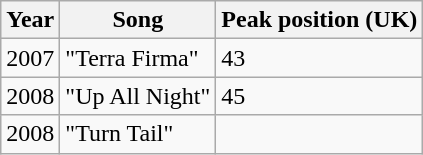<table class="wikitable">
<tr>
<th>Year</th>
<th>Song</th>
<th>Peak position (UK)</th>
</tr>
<tr>
<td>2007</td>
<td>"Terra Firma"</td>
<td>43</td>
</tr>
<tr>
<td>2008</td>
<td>"Up All Night"</td>
<td>45</td>
</tr>
<tr>
<td>2008</td>
<td>"Turn Tail"</td>
<td></td>
</tr>
</table>
